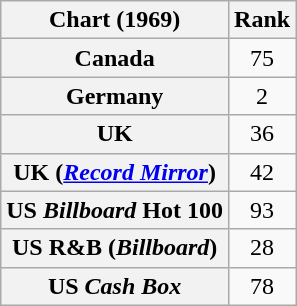<table class="wikitable sortable plainrowheaders">
<tr>
<th scope="col">Chart (1969)</th>
<th scope="col">Rank</th>
</tr>
<tr>
<th scope="row">Canada</th>
<td style="text-align:center;">75</td>
</tr>
<tr>
<th scope="row">Germany</th>
<td style="text-align:center;">2</td>
</tr>
<tr>
<th scope="row">UK</th>
<td style="text-align:center;">36</td>
</tr>
<tr>
<th scope="row">UK (<em><a href='#'>Record Mirror</a></em>)</th>
<td style="text-align:center;">42</td>
</tr>
<tr>
<th scope="row">US <em>Billboard</em> Hot 100</th>
<td style="text-align:center;">93</td>
</tr>
<tr>
<th scope="row">US R&B (<em>Billboard</em>)</th>
<td style="text-align:center;">28</td>
</tr>
<tr>
<th scope="row">US <em>Cash Box</em></th>
<td style="text-align:center;">78</td>
</tr>
</table>
